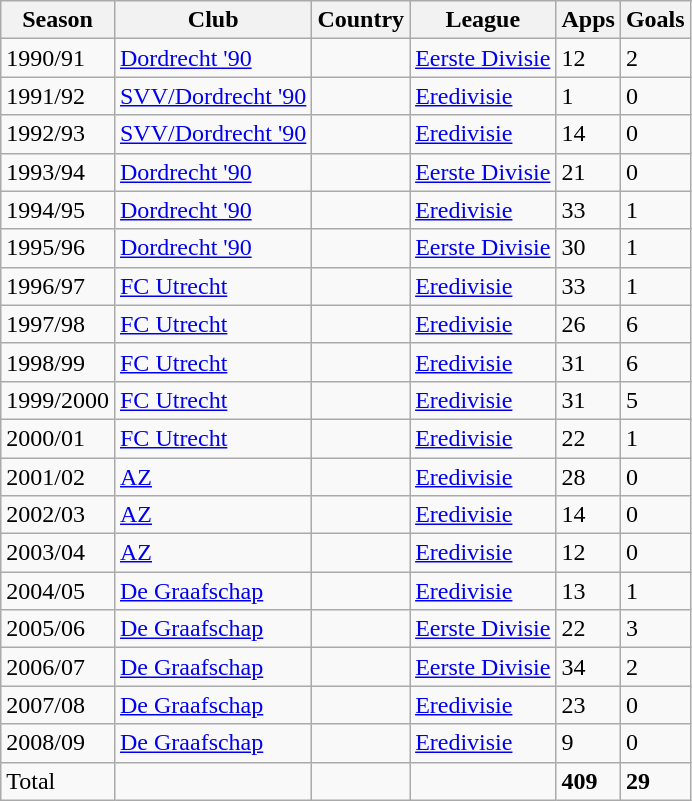<table class="wikitable" border="1">
<tr ---->
<th>Season</th>
<th>Club</th>
<th>Country</th>
<th>League</th>
<th>Apps</th>
<th>Goals</th>
</tr>
<tr>
<td>1990/91</td>
<td><a href='#'>Dordrecht '90</a></td>
<td></td>
<td><a href='#'>Eerste Divisie</a></td>
<td>12</td>
<td>2</td>
</tr>
<tr>
<td>1991/92</td>
<td><a href='#'>SVV/Dordrecht '90</a></td>
<td></td>
<td><a href='#'>Eredivisie</a></td>
<td>1</td>
<td>0</td>
</tr>
<tr>
<td>1992/93</td>
<td><a href='#'>SVV/Dordrecht '90</a></td>
<td></td>
<td><a href='#'>Eredivisie</a></td>
<td>14</td>
<td>0</td>
</tr>
<tr>
<td>1993/94</td>
<td><a href='#'>Dordrecht '90</a></td>
<td></td>
<td><a href='#'>Eerste Divisie</a></td>
<td>21</td>
<td>0</td>
</tr>
<tr>
<td>1994/95</td>
<td><a href='#'>Dordrecht '90</a></td>
<td></td>
<td><a href='#'>Eredivisie</a></td>
<td>33</td>
<td>1</td>
</tr>
<tr>
<td>1995/96</td>
<td><a href='#'>Dordrecht '90</a></td>
<td></td>
<td><a href='#'>Eerste Divisie</a></td>
<td>30</td>
<td>1</td>
</tr>
<tr>
<td>1996/97</td>
<td><a href='#'>FC Utrecht</a></td>
<td></td>
<td><a href='#'>Eredivisie</a></td>
<td>33</td>
<td>1</td>
</tr>
<tr>
<td>1997/98</td>
<td><a href='#'>FC Utrecht</a></td>
<td></td>
<td><a href='#'>Eredivisie</a></td>
<td>26</td>
<td>6</td>
</tr>
<tr>
<td>1998/99</td>
<td><a href='#'>FC Utrecht</a></td>
<td></td>
<td><a href='#'>Eredivisie</a></td>
<td>31</td>
<td>6</td>
</tr>
<tr>
<td>1999/2000</td>
<td><a href='#'>FC Utrecht</a></td>
<td></td>
<td><a href='#'>Eredivisie</a></td>
<td>31</td>
<td>5</td>
</tr>
<tr>
<td>2000/01</td>
<td><a href='#'>FC Utrecht</a></td>
<td></td>
<td><a href='#'>Eredivisie</a></td>
<td>22</td>
<td>1</td>
</tr>
<tr>
<td>2001/02</td>
<td><a href='#'>AZ</a></td>
<td></td>
<td><a href='#'>Eredivisie</a></td>
<td>28</td>
<td>0</td>
</tr>
<tr>
<td>2002/03</td>
<td><a href='#'>AZ</a></td>
<td></td>
<td><a href='#'>Eredivisie</a></td>
<td>14</td>
<td>0</td>
</tr>
<tr>
<td>2003/04</td>
<td><a href='#'>AZ</a></td>
<td></td>
<td><a href='#'>Eredivisie</a></td>
<td>12</td>
<td>0</td>
</tr>
<tr>
<td>2004/05</td>
<td><a href='#'>De Graafschap</a></td>
<td></td>
<td><a href='#'>Eredivisie</a></td>
<td>13</td>
<td>1</td>
</tr>
<tr>
<td>2005/06</td>
<td><a href='#'>De Graafschap</a></td>
<td></td>
<td><a href='#'>Eerste Divisie</a></td>
<td>22</td>
<td>3</td>
</tr>
<tr>
<td>2006/07</td>
<td><a href='#'>De Graafschap</a></td>
<td></td>
<td><a href='#'>Eerste Divisie</a></td>
<td>34</td>
<td>2</td>
</tr>
<tr>
<td>2007/08</td>
<td><a href='#'>De Graafschap</a></td>
<td></td>
<td><a href='#'>Eredivisie</a></td>
<td>23</td>
<td>0</td>
</tr>
<tr>
<td>2008/09</td>
<td><a href='#'>De Graafschap</a></td>
<td></td>
<td><a href='#'>Eredivisie</a></td>
<td>9</td>
<td>0</td>
</tr>
<tr>
<td>Total</td>
<td></td>
<td></td>
<td></td>
<td><strong>409</strong></td>
<td><strong>29</strong></td>
</tr>
</table>
